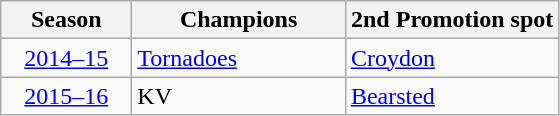<table class="wikitable">
<tr>
<th style="width:80px">Season</th>
<th style="width:135px">Champions</th>
<th style="width:135px">2nd Promotion spot</th>
</tr>
<tr>
<td style="text-align:center"><a href='#'>2014–15</a></td>
<td><a href='#'>Tornadoes</a></td>
<td><a href='#'>Croydon</a></td>
</tr>
<tr>
<td style="text-align:center"><a href='#'>2015–16</a></td>
<td>KV</td>
<td><a href='#'>Bearsted</a></td>
</tr>
</table>
